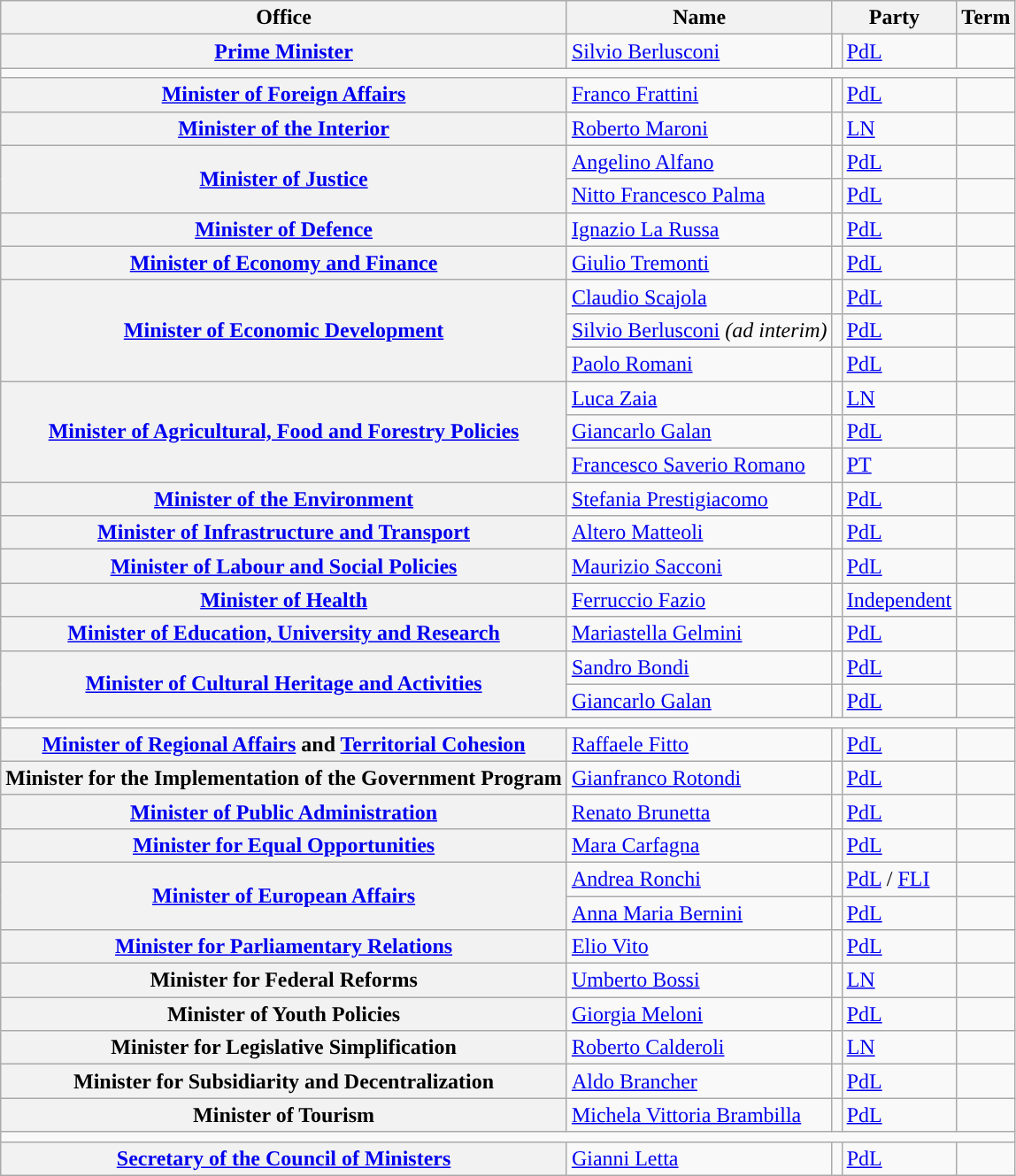<table class="wikitable" style="font-size: 100%;">
<tr>
<th>Office</th>
<th>Name</th>
<th colspan=2>Party</th>
<th>Term</th>
</tr>
<tr>
<th><a href='#'>Prime Minister</a></th>
<td><a href='#'>Silvio Berlusconi</a></td>
<td style="color:inherit;background:"></td>
<td><a href='#'>PdL</a></td>
<td></td>
</tr>
<tr>
<td colspan=5></td>
</tr>
<tr>
<th><a href='#'>Minister of Foreign Affairs</a></th>
<td><a href='#'>Franco Frattini</a></td>
<td style="color:inherit;background:"></td>
<td><a href='#'>PdL</a></td>
<td></td>
</tr>
<tr>
<th><a href='#'>Minister of the Interior</a></th>
<td><a href='#'>Roberto Maroni</a></td>
<td style="color:inherit;background:"></td>
<td><a href='#'>LN</a></td>
<td></td>
</tr>
<tr>
<th rowspan=2><a href='#'>Minister of Justice</a></th>
<td><a href='#'>Angelino Alfano</a></td>
<td style="color:inherit;background:"></td>
<td><a href='#'>PdL</a></td>
<td></td>
</tr>
<tr>
<td><a href='#'>Nitto Francesco Palma</a></td>
<td style="color:inherit;background:"></td>
<td><a href='#'>PdL</a></td>
<td></td>
</tr>
<tr>
<th><a href='#'>Minister of Defence</a></th>
<td><a href='#'>Ignazio La Russa</a></td>
<td style="color:inherit;background:"></td>
<td><a href='#'>PdL</a></td>
<td></td>
</tr>
<tr>
<th><a href='#'>Minister of Economy and Finance</a></th>
<td><a href='#'>Giulio Tremonti</a></td>
<td style="color:inherit;background:"></td>
<td><a href='#'>PdL</a></td>
<td></td>
</tr>
<tr>
<th rowspan=3><a href='#'>Minister of Economic Development</a></th>
<td><a href='#'>Claudio Scajola</a></td>
<td style="color:inherit;background:"></td>
<td><a href='#'>PdL</a></td>
<td></td>
</tr>
<tr>
<td><a href='#'>Silvio Berlusconi</a> <em>(ad interim)</em></td>
<td style="color:inherit;background:"></td>
<td><a href='#'>PdL</a></td>
<td></td>
</tr>
<tr>
<td><a href='#'>Paolo Romani</a></td>
<td style="color:inherit;background:"></td>
<td><a href='#'>PdL</a></td>
<td></td>
</tr>
<tr>
<th rowspan=3><a href='#'>Minister of Agricultural, Food and Forestry Policies</a></th>
<td><a href='#'>Luca Zaia</a></td>
<td style="color:inherit;background:"></td>
<td><a href='#'>LN</a></td>
<td></td>
</tr>
<tr>
<td><a href='#'>Giancarlo Galan</a></td>
<td style="color:inherit;background:"></td>
<td><a href='#'>PdL</a></td>
<td></td>
</tr>
<tr>
<td><a href='#'>Francesco Saverio Romano</a></td>
<td style="color:inherit;background:"></td>
<td><a href='#'>PT</a></td>
<td></td>
</tr>
<tr>
<th><a href='#'>Minister of the Environment</a></th>
<td><a href='#'>Stefania Prestigiacomo</a></td>
<td style="color:inherit;background:"></td>
<td><a href='#'>PdL</a></td>
<td></td>
</tr>
<tr>
<th><a href='#'>Minister of Infrastructure and Transport</a></th>
<td><a href='#'>Altero Matteoli</a></td>
<td style="color:inherit;background:"></td>
<td><a href='#'>PdL</a></td>
<td></td>
</tr>
<tr>
<th><a href='#'>Minister of Labour and Social Policies</a></th>
<td><a href='#'>Maurizio Sacconi</a></td>
<td style="color:inherit;background:"></td>
<td><a href='#'>PdL</a></td>
<td></td>
</tr>
<tr>
<th><a href='#'>Minister of Health</a></th>
<td><a href='#'>Ferruccio Fazio</a></td>
<td style="color:inherit;background:"></td>
<td><a href='#'>Independent</a></td>
<td></td>
</tr>
<tr>
<th><a href='#'>Minister of Education, University and Research</a></th>
<td><a href='#'>Mariastella Gelmini</a></td>
<td style="color:inherit;background:"></td>
<td><a href='#'>PdL</a></td>
<td></td>
</tr>
<tr>
<th rowspan=2><a href='#'>Minister of Cultural Heritage and Activities</a></th>
<td><a href='#'>Sandro Bondi</a></td>
<td style="color:inherit;background:"></td>
<td><a href='#'>PdL</a></td>
<td></td>
</tr>
<tr>
<td><a href='#'>Giancarlo Galan</a></td>
<td style="color:inherit;background:"></td>
<td><a href='#'>PdL</a></td>
<td></td>
</tr>
<tr>
<td colspan=5></td>
</tr>
<tr>
<th><a href='#'>Minister of Regional Affairs</a> and <a href='#'>Territorial Cohesion</a></th>
<td><a href='#'>Raffaele Fitto</a></td>
<td style="color:inherit;background:"></td>
<td><a href='#'>PdL</a></td>
<td></td>
</tr>
<tr>
<th>Minister for the Implementation of the Government Program</th>
<td><a href='#'>Gianfranco Rotondi</a></td>
<td style="color:inherit;background:"></td>
<td><a href='#'>PdL</a></td>
<td></td>
</tr>
<tr>
<th><a href='#'>Minister of Public Administration</a></th>
<td><a href='#'>Renato Brunetta</a></td>
<td style="color:inherit;background:"></td>
<td><a href='#'>PdL</a></td>
<td></td>
</tr>
<tr>
<th><a href='#'>Minister for Equal Opportunities</a></th>
<td><a href='#'>Mara Carfagna</a></td>
<td style="color:inherit;background:"></td>
<td><a href='#'>PdL</a></td>
<td></td>
</tr>
<tr>
<th rowspan=2><a href='#'>Minister of European Affairs</a></th>
<td><a href='#'>Andrea Ronchi</a></td>
<td style="color:inherit;background:"></td>
<td><a href='#'>PdL</a> / <a href='#'>FLI</a></td>
<td></td>
</tr>
<tr>
<td><a href='#'>Anna Maria Bernini</a></td>
<td style="color:inherit;background:"></td>
<td><a href='#'>PdL</a></td>
<td></td>
</tr>
<tr>
<th><a href='#'>Minister for Parliamentary Relations</a></th>
<td><a href='#'>Elio Vito</a></td>
<td style="color:inherit;background:"></td>
<td><a href='#'>PdL</a></td>
<td></td>
</tr>
<tr>
<th>Minister for Federal Reforms</th>
<td><a href='#'>Umberto Bossi</a></td>
<td style="color:inherit;background:"></td>
<td><a href='#'>LN</a></td>
<td></td>
</tr>
<tr>
<th>Minister of Youth Policies</th>
<td><a href='#'>Giorgia Meloni</a></td>
<td style="color:inherit;background:"></td>
<td><a href='#'>PdL</a></td>
<td></td>
</tr>
<tr>
<th>Minister for Legislative Simplification</th>
<td><a href='#'>Roberto Calderoli</a></td>
<td style="color:inherit;background:"></td>
<td><a href='#'>LN</a></td>
<td></td>
</tr>
<tr>
<th>Minister for Subsidiarity and Decentralization</th>
<td><a href='#'>Aldo Brancher</a></td>
<td style="color:inherit;background:"></td>
<td><a href='#'>PdL</a></td>
<td></td>
</tr>
<tr>
<th>Minister of Tourism</th>
<td><a href='#'>Michela Vittoria Brambilla</a></td>
<td style="color:inherit;background:"></td>
<td><a href='#'>PdL</a></td>
<td></td>
</tr>
<tr>
<td colspan=5></td>
</tr>
<tr>
<th><a href='#'>Secretary of the Council of Ministers</a></th>
<td><a href='#'>Gianni Letta</a></td>
<td style="color:inherit;background:"></td>
<td><a href='#'>PdL</a></td>
<td></td>
</tr>
</table>
